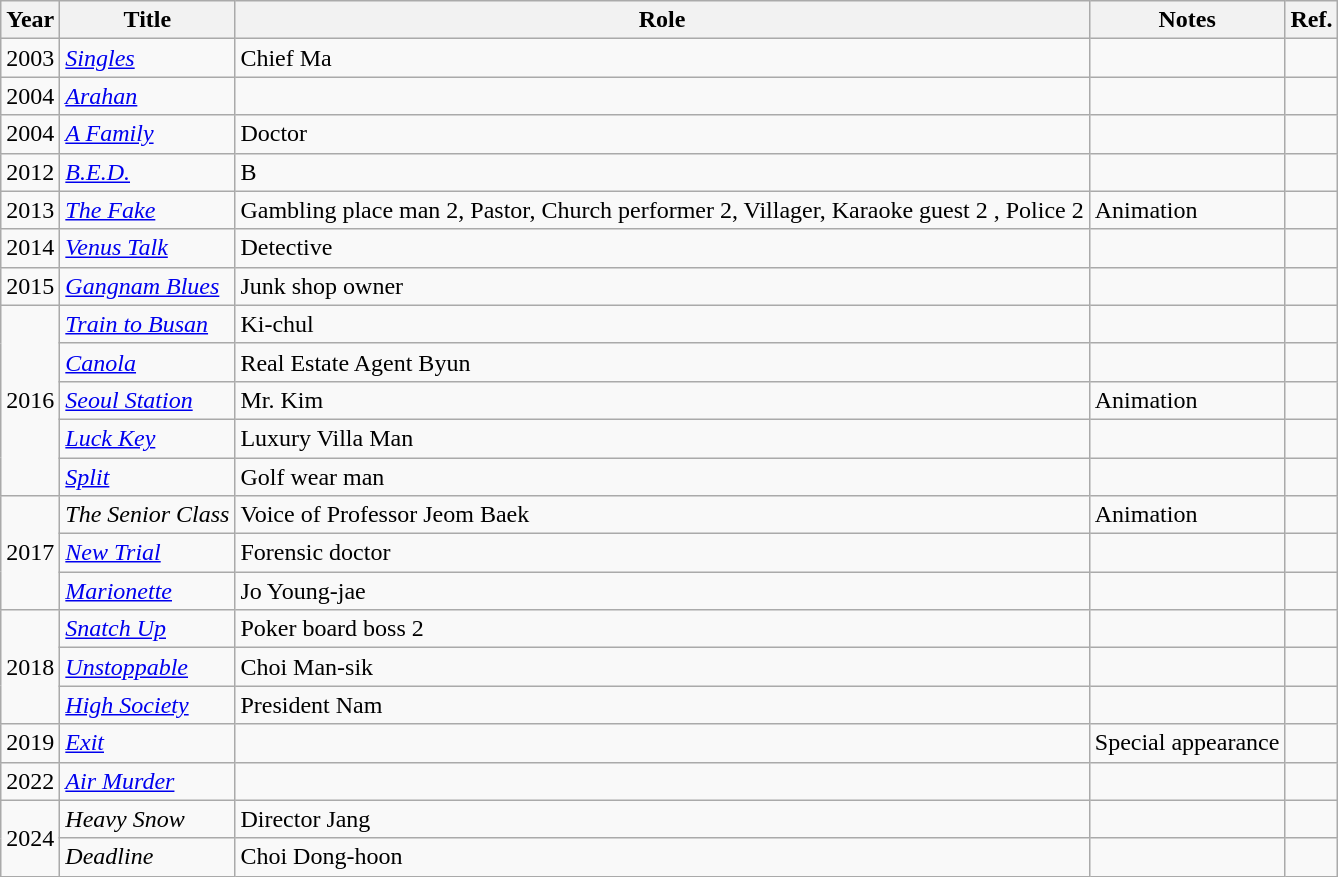<table class="wikitable sortable">
<tr>
<th>Year</th>
<th>Title</th>
<th>Role</th>
<th class="unsortable">Notes</th>
<th class="unsortable">Ref.</th>
</tr>
<tr>
<td>2003</td>
<td><em><a href='#'>Singles</a></em></td>
<td>Chief Ma</td>
<td></td>
<td></td>
</tr>
<tr>
<td>2004</td>
<td><em><a href='#'>Arahan</a></em></td>
<td></td>
<td></td>
<td></td>
</tr>
<tr>
<td>2004</td>
<td><em><a href='#'>A Family</a></em></td>
<td>Doctor</td>
<td></td>
<td></td>
</tr>
<tr>
<td>2012</td>
<td><em><a href='#'>B.E.D.</a></em></td>
<td>B</td>
<td></td>
<td></td>
</tr>
<tr>
<td>2013</td>
<td><em><a href='#'>The Fake</a></em></td>
<td>Gambling place man 2, Pastor, Church performer 2, Villager, Karaoke guest 2 , Police 2</td>
<td>Animation</td>
<td></td>
</tr>
<tr>
<td>2014</td>
<td><em><a href='#'>Venus Talk</a></em></td>
<td>Detective</td>
<td></td>
<td></td>
</tr>
<tr>
<td>2015</td>
<td><em><a href='#'>Gangnam Blues</a></em></td>
<td>Junk shop owner</td>
<td></td>
<td></td>
</tr>
<tr>
<td rowspan="5">2016</td>
<td><em><a href='#'>Train to Busan</a></em></td>
<td>Ki-chul</td>
<td></td>
<td></td>
</tr>
<tr>
<td><em><a href='#'>Canola</a></em></td>
<td>Real Estate Agent Byun</td>
<td></td>
<td></td>
</tr>
<tr>
<td><em><a href='#'>Seoul Station</a></em></td>
<td>Mr. Kim</td>
<td>Animation</td>
<td></td>
</tr>
<tr>
<td><em><a href='#'>Luck Key</a></em></td>
<td>Luxury Villa Man</td>
<td></td>
<td></td>
</tr>
<tr>
<td><em><a href='#'>Split</a></em></td>
<td>Golf wear man</td>
<td></td>
<td></td>
</tr>
<tr>
<td rowspan="3">2017</td>
<td><em>The Senior Class</em></td>
<td>Voice of Professor Jeom Baek</td>
<td>Animation</td>
<td></td>
</tr>
<tr>
<td><em><a href='#'>New Trial</a></em></td>
<td>Forensic doctor</td>
<td></td>
<td></td>
</tr>
<tr>
<td><em><a href='#'>Marionette</a></em></td>
<td>Jo Young-jae</td>
<td></td>
<td></td>
</tr>
<tr>
<td rowspan="3">2018</td>
<td><em><a href='#'>Snatch Up</a></em></td>
<td>Poker board boss 2</td>
<td></td>
<td></td>
</tr>
<tr>
<td><em><a href='#'>Unstoppable</a></em></td>
<td>Choi Man-sik</td>
<td></td>
<td></td>
</tr>
<tr>
<td><em><a href='#'>High Society</a></em></td>
<td>President Nam</td>
<td></td>
<td></td>
</tr>
<tr>
<td>2019</td>
<td><em><a href='#'>Exit</a></em></td>
<td></td>
<td>Special appearance</td>
<td></td>
</tr>
<tr>
<td>2022</td>
<td><em><a href='#'>Air Murder</a></em></td>
<td></td>
<td></td>
<td></td>
</tr>
<tr>
<td rowspan="2">2024</td>
<td><em>Heavy Snow</em></td>
<td>Director Jang</td>
<td></td>
<td></td>
</tr>
<tr>
<td><em>Deadline</em></td>
<td>Choi Dong-hoon</td>
<td></td>
<td></td>
</tr>
</table>
